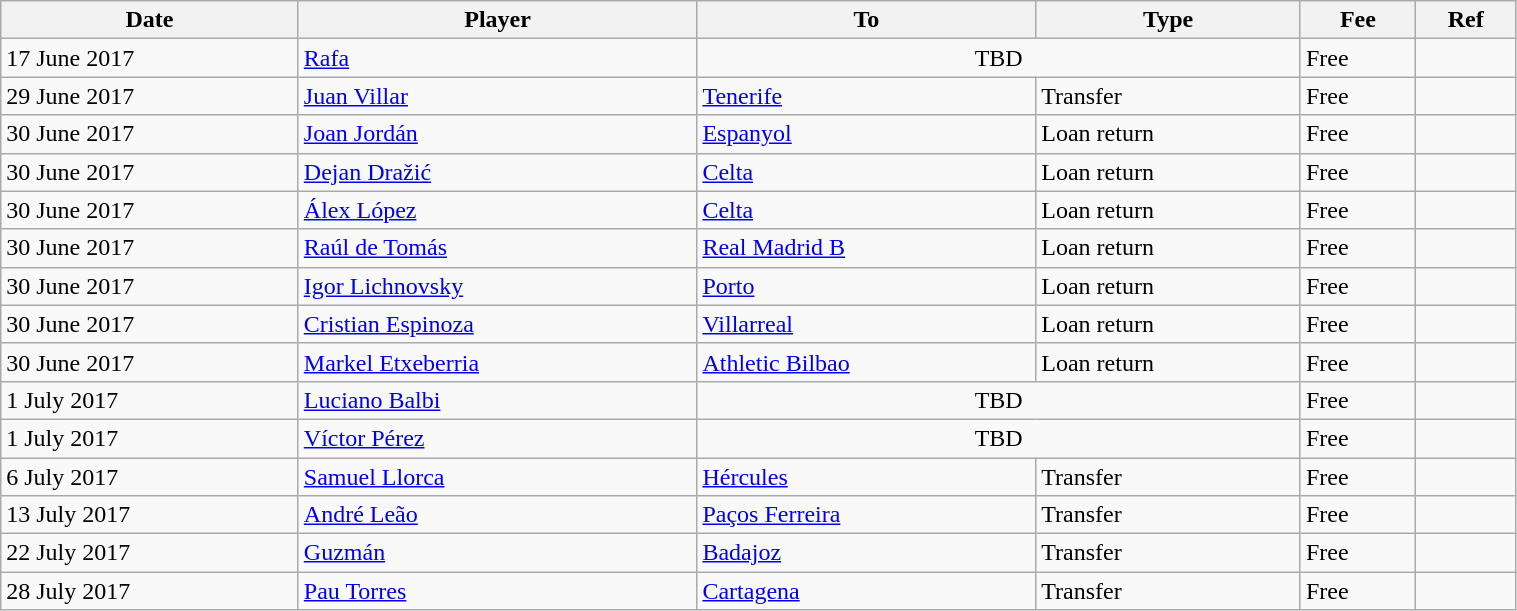<table class="wikitable" style="width:80%;">
<tr>
<th><strong>Date</strong></th>
<th><strong>Player</strong></th>
<th><strong>To</strong></th>
<th><strong>Type</strong></th>
<th><strong>Fee</strong></th>
<th><strong>Ref</strong></th>
</tr>
<tr>
<td>17 June 2017</td>
<td> <a href='#'>Rafa</a></td>
<td colspan=2 align=center>TBD</td>
<td>Free</td>
<td></td>
</tr>
<tr>
<td>29 June 2017</td>
<td> <a href='#'>Juan Villar</a></td>
<td> <a href='#'>Tenerife</a></td>
<td>Transfer</td>
<td>Free</td>
<td></td>
</tr>
<tr>
<td>30 June 2017</td>
<td> <a href='#'>Joan Jordán</a></td>
<td> <a href='#'>Espanyol</a></td>
<td>Loan return</td>
<td>Free</td>
<td></td>
</tr>
<tr>
<td>30 June 2017</td>
<td> <a href='#'>Dejan Dražić</a></td>
<td> <a href='#'>Celta</a></td>
<td>Loan return</td>
<td>Free</td>
<td></td>
</tr>
<tr>
<td>30 June 2017</td>
<td> <a href='#'>Álex López</a></td>
<td> <a href='#'>Celta</a></td>
<td>Loan return</td>
<td>Free</td>
<td></td>
</tr>
<tr>
<td>30 June 2017</td>
<td> <a href='#'>Raúl de Tomás</a></td>
<td> <a href='#'>Real Madrid B</a></td>
<td>Loan return</td>
<td>Free</td>
<td></td>
</tr>
<tr>
<td>30 June 2017</td>
<td> <a href='#'>Igor Lichnovsky</a></td>
<td> <a href='#'>Porto</a></td>
<td>Loan return</td>
<td>Free</td>
<td></td>
</tr>
<tr>
<td>30 June 2017</td>
<td> <a href='#'>Cristian Espinoza</a></td>
<td> <a href='#'>Villarreal</a></td>
<td>Loan return</td>
<td>Free</td>
<td></td>
</tr>
<tr>
<td>30 June 2017</td>
<td> <a href='#'>Markel Etxeberria</a></td>
<td> <a href='#'>Athletic Bilbao</a></td>
<td>Loan return</td>
<td>Free</td>
<td></td>
</tr>
<tr>
<td>1 July 2017</td>
<td> <a href='#'>Luciano Balbi</a></td>
<td colspan=2 align=center>TBD</td>
<td>Free</td>
<td></td>
</tr>
<tr>
<td>1 July 2017</td>
<td> <a href='#'>Víctor Pérez</a></td>
<td colspan=2 align=center>TBD</td>
<td>Free</td>
<td></td>
</tr>
<tr>
<td>6 July 2017</td>
<td> <a href='#'>Samuel Llorca</a></td>
<td> <a href='#'>Hércules</a></td>
<td>Transfer</td>
<td>Free</td>
<td></td>
</tr>
<tr>
<td>13 July 2017</td>
<td> <a href='#'>André Leão</a></td>
<td> <a href='#'>Paços Ferreira</a></td>
<td>Transfer</td>
<td>Free</td>
<td></td>
</tr>
<tr>
<td>22 July 2017</td>
<td> <a href='#'>Guzmán</a></td>
<td> <a href='#'>Badajoz</a></td>
<td>Transfer</td>
<td>Free</td>
<td></td>
</tr>
<tr>
<td>28 July 2017</td>
<td> <a href='#'>Pau Torres</a></td>
<td> <a href='#'>Cartagena</a></td>
<td>Transfer</td>
<td>Free</td>
<td></td>
</tr>
</table>
